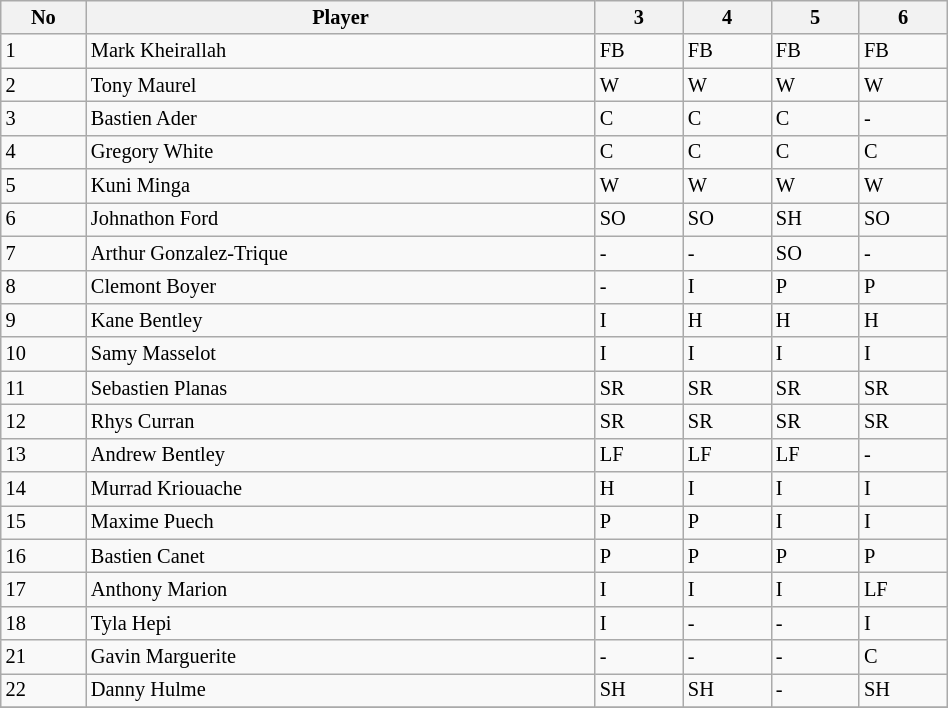<table class="wikitable"  style="font-size:85%; width:50%;">
<tr>
<th>No</th>
<th>Player</th>
<th>3</th>
<th>4</th>
<th>5</th>
<th>6</th>
</tr>
<tr>
<td>1</td>
<td>Mark Kheirallah</td>
<td>FB</td>
<td>FB</td>
<td>FB</td>
<td>FB</td>
</tr>
<tr>
<td>2</td>
<td>Tony Maurel</td>
<td>W</td>
<td>W</td>
<td>W</td>
<td>W</td>
</tr>
<tr>
<td>3</td>
<td>Bastien Ader</td>
<td>C</td>
<td>C</td>
<td>C</td>
<td>-</td>
</tr>
<tr>
<td>4</td>
<td>Gregory White</td>
<td>C</td>
<td>C</td>
<td>C</td>
<td>C</td>
</tr>
<tr>
<td>5</td>
<td>Kuni Minga</td>
<td>W</td>
<td>W</td>
<td>W</td>
<td>W</td>
</tr>
<tr>
<td>6</td>
<td>Johnathon Ford</td>
<td>SO</td>
<td>SO</td>
<td>SH</td>
<td>SO</td>
</tr>
<tr>
<td>7</td>
<td>Arthur Gonzalez-Trique</td>
<td>-</td>
<td>-</td>
<td>SO</td>
<td>-</td>
</tr>
<tr>
<td>8</td>
<td>Clemont Boyer</td>
<td>-</td>
<td>I</td>
<td>P</td>
<td>P</td>
</tr>
<tr>
<td>9</td>
<td>Kane Bentley</td>
<td>I</td>
<td>H</td>
<td>H</td>
<td>H</td>
</tr>
<tr>
<td>10</td>
<td>Samy Masselot</td>
<td>I</td>
<td>I</td>
<td>I</td>
<td>I</td>
</tr>
<tr>
<td>11</td>
<td>Sebastien Planas</td>
<td>SR</td>
<td>SR</td>
<td>SR</td>
<td>SR</td>
</tr>
<tr>
<td>12</td>
<td>Rhys Curran</td>
<td>SR</td>
<td>SR</td>
<td>SR</td>
<td>SR</td>
</tr>
<tr>
<td>13</td>
<td>Andrew Bentley</td>
<td>LF</td>
<td>LF</td>
<td>LF</td>
<td>-</td>
</tr>
<tr>
<td>14</td>
<td>Murrad Kriouache</td>
<td>H</td>
<td>I</td>
<td>I</td>
<td>I</td>
</tr>
<tr>
<td>15</td>
<td>Maxime Puech</td>
<td>P</td>
<td>P</td>
<td>I</td>
<td>I</td>
</tr>
<tr>
<td>16</td>
<td>Bastien Canet</td>
<td>P</td>
<td>P</td>
<td>P</td>
<td>P</td>
</tr>
<tr>
<td>17</td>
<td>Anthony Marion</td>
<td>I</td>
<td>I</td>
<td>I</td>
<td>LF</td>
</tr>
<tr>
<td>18</td>
<td>Tyla Hepi</td>
<td>I</td>
<td>-</td>
<td>-</td>
<td>I</td>
</tr>
<tr>
<td>21</td>
<td>Gavin Marguerite</td>
<td>-</td>
<td>-</td>
<td>-</td>
<td>C</td>
</tr>
<tr>
<td>22</td>
<td>Danny Hulme</td>
<td>SH</td>
<td>SH</td>
<td>-</td>
<td>SH</td>
</tr>
<tr>
</tr>
</table>
